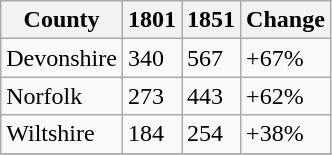<table class="wikitable floatright">
<tr>
<th>County</th>
<th>1801</th>
<th>1851</th>
<th>Change</th>
</tr>
<tr>
<td>Devonshire</td>
<td>340</td>
<td>567</td>
<td>+67%</td>
</tr>
<tr>
<td>Norfolk</td>
<td>273</td>
<td>443</td>
<td>+62%</td>
</tr>
<tr>
<td>Wiltshire</td>
<td>184</td>
<td>254</td>
<td>+38%</td>
</tr>
<tr>
</tr>
</table>
